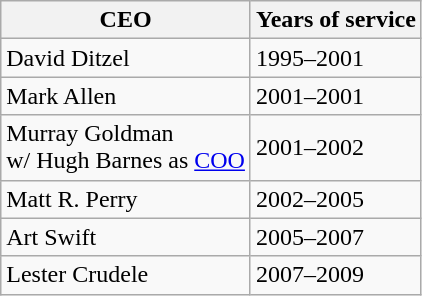<table class="wikitable">
<tr>
<th>CEO</th>
<th>Years of service</th>
</tr>
<tr>
<td>David Ditzel</td>
<td>1995–2001</td>
</tr>
<tr>
<td>Mark Allen</td>
<td>2001–2001</td>
</tr>
<tr>
<td style=white-space:nowrap>Murray Goldman<br>w/ Hugh Barnes as <a href='#'>COO</a></td>
<td>2001–2002</td>
</tr>
<tr>
<td>Matt R. Perry</td>
<td>2002–2005</td>
</tr>
<tr>
<td>Art Swift</td>
<td>2005–2007</td>
</tr>
<tr>
<td>Lester Crudele</td>
<td>2007–2009</td>
</tr>
</table>
